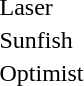<table>
<tr>
<td>Laser<br></td>
<td></td>
<td></td>
<td></td>
</tr>
<tr>
<td>Sunfish<br></td>
<td></td>
<td></td>
<td></td>
</tr>
<tr>
<td>Optimist<br></td>
<td></td>
<td></td>
<td></td>
</tr>
</table>
